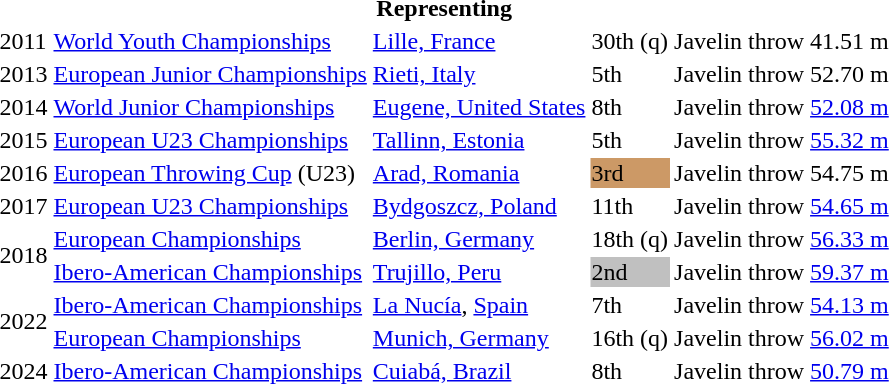<table>
<tr>
<th colspan="6">Representing </th>
</tr>
<tr>
<td>2011</td>
<td><a href='#'>World Youth Championships</a></td>
<td><a href='#'>Lille, France</a></td>
<td>30th (q)</td>
<td>Javelin throw</td>
<td>41.51 m</td>
</tr>
<tr>
<td>2013</td>
<td><a href='#'>European Junior Championships</a></td>
<td><a href='#'>Rieti, Italy</a></td>
<td>5th</td>
<td>Javelin throw</td>
<td>52.70 m</td>
</tr>
<tr>
<td>2014</td>
<td><a href='#'>World Junior Championships</a></td>
<td><a href='#'>Eugene, United States</a></td>
<td>8th</td>
<td>Javelin throw</td>
<td><a href='#'>52.08 m</a></td>
</tr>
<tr>
<td>2015</td>
<td><a href='#'>European U23 Championships</a></td>
<td><a href='#'>Tallinn, Estonia</a></td>
<td>5th</td>
<td>Javelin throw</td>
<td><a href='#'>55.32 m</a></td>
</tr>
<tr>
<td>2016</td>
<td><a href='#'>European Throwing Cup</a> (U23)</td>
<td><a href='#'>Arad, Romania</a></td>
<td bgcolor=cc9966>3rd</td>
<td>Javelin throw</td>
<td>54.75 m</td>
</tr>
<tr>
<td>2017</td>
<td><a href='#'>European U23 Championships</a></td>
<td><a href='#'>Bydgoszcz, Poland</a></td>
<td>11th</td>
<td>Javelin throw</td>
<td><a href='#'>54.65 m</a></td>
</tr>
<tr>
<td rowspan=2>2018</td>
<td><a href='#'>European Championships</a></td>
<td><a href='#'>Berlin, Germany</a></td>
<td>18th (q)</td>
<td>Javelin throw</td>
<td><a href='#'>56.33 m</a></td>
</tr>
<tr>
<td><a href='#'>Ibero-American Championships</a></td>
<td><a href='#'>Trujillo, Peru</a></td>
<td bgcolor=silver>2nd</td>
<td>Javelin throw</td>
<td><a href='#'>59.37 m</a></td>
</tr>
<tr>
<td rowspan=2>2022</td>
<td><a href='#'>Ibero-American Championships</a></td>
<td><a href='#'>La Nucía</a>, <a href='#'>Spain</a></td>
<td>7th</td>
<td>Javelin throw</td>
<td><a href='#'>54.13 m</a></td>
</tr>
<tr>
<td><a href='#'>European Championships</a></td>
<td><a href='#'>Munich, Germany</a></td>
<td>16th (q)</td>
<td>Javelin throw</td>
<td><a href='#'>56.02 m</a></td>
</tr>
<tr>
<td>2024</td>
<td><a href='#'>Ibero-American Championships</a></td>
<td><a href='#'>Cuiabá, Brazil</a></td>
<td>8th</td>
<td>Javelin throw</td>
<td><a href='#'>50.79 m</a></td>
</tr>
</table>
